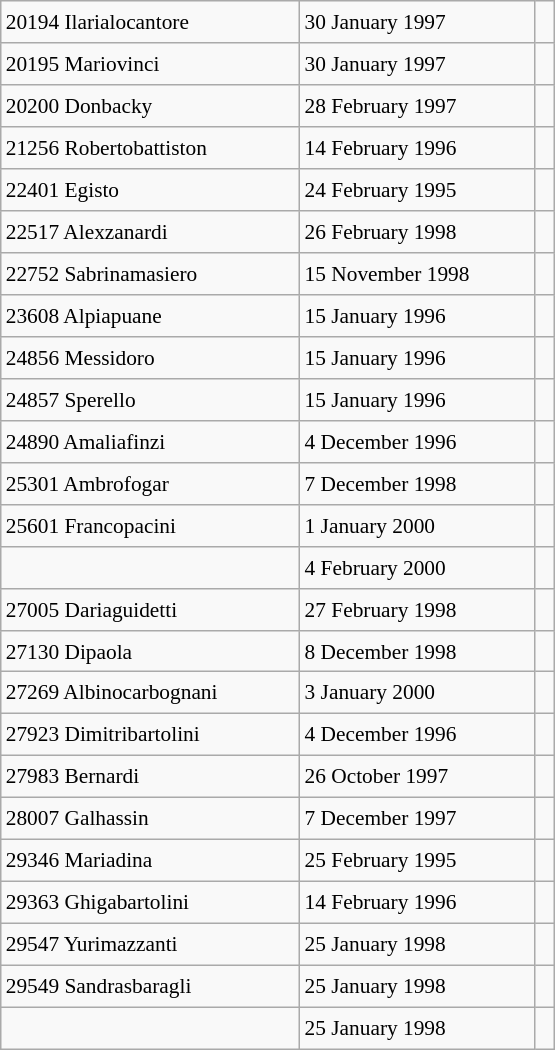<table class="wikitable" style="font-size: 89%; float: left; width: 26em; margin-right: 1em; height: 700px">
<tr>
<td>20194 Ilarialocantore</td>
<td>30 January 1997</td>
<td> </td>
</tr>
<tr>
<td>20195 Mariovinci</td>
<td>30 January 1997</td>
<td> </td>
</tr>
<tr>
<td>20200 Donbacky</td>
<td>28 February 1997</td>
<td> </td>
</tr>
<tr>
<td>21256 Robertobattiston</td>
<td>14 February 1996</td>
<td> </td>
</tr>
<tr>
<td>22401 Egisto</td>
<td>24 February 1995</td>
<td></td>
</tr>
<tr>
<td>22517 Alexzanardi</td>
<td>26 February 1998</td>
<td> </td>
</tr>
<tr>
<td>22752 Sabrinamasiero</td>
<td>15 November 1998</td>
<td> </td>
</tr>
<tr>
<td>23608 Alpiapuane</td>
<td>15 January 1996</td>
<td> </td>
</tr>
<tr>
<td>24856 Messidoro</td>
<td>15 January 1996</td>
<td> </td>
</tr>
<tr>
<td>24857 Sperello</td>
<td>15 January 1996</td>
<td> </td>
</tr>
<tr>
<td>24890 Amaliafinzi</td>
<td>4 December 1996</td>
<td> </td>
</tr>
<tr>
<td>25301 Ambrofogar</td>
<td>7 December 1998</td>
<td> </td>
</tr>
<tr>
<td>25601 Francopacini</td>
<td>1 January 2000</td>
<td> </td>
</tr>
<tr>
<td></td>
<td>4 February 2000</td>
<td> </td>
</tr>
<tr>
<td>27005 Dariaguidetti</td>
<td>27 February 1998</td>
<td> </td>
</tr>
<tr>
<td>27130 Dipaola</td>
<td>8 December 1998</td>
<td> </td>
</tr>
<tr>
<td>27269 Albinocarbognani</td>
<td>3 January 2000</td>
<td> </td>
</tr>
<tr>
<td>27923 Dimitribartolini</td>
<td>4 December 1996</td>
<td> </td>
</tr>
<tr>
<td>27983 Bernardi</td>
<td>26 October 1997</td>
<td> </td>
</tr>
<tr>
<td>28007 Galhassin</td>
<td>7 December 1997</td>
<td> </td>
</tr>
<tr>
<td>29346 Mariadina</td>
<td>25 February 1995</td>
<td></td>
</tr>
<tr>
<td>29363 Ghigabartolini</td>
<td>14 February 1996</td>
<td> </td>
</tr>
<tr>
<td>29547 Yurimazzanti</td>
<td>25 January 1998</td>
<td> </td>
</tr>
<tr>
<td>29549 Sandrasbaragli</td>
<td>25 January 1998</td>
<td> </td>
</tr>
<tr>
<td></td>
<td>25 January 1998</td>
<td> </td>
</tr>
</table>
